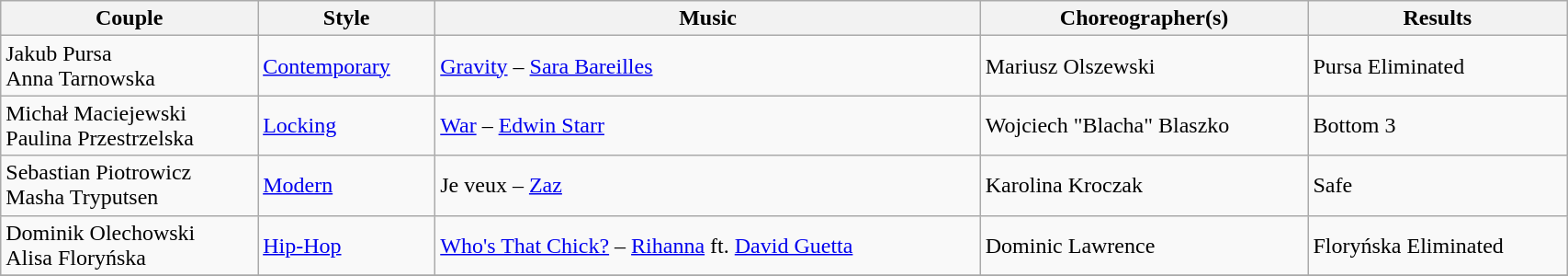<table class="wikitable" width="90%">
<tr>
<th>Couple</th>
<th>Style</th>
<th>Music</th>
<th>Choreographer(s)</th>
<th>Results</th>
</tr>
<tr>
<td>Jakub Pursa<br>Anna Tarnowska</td>
<td><a href='#'>Contemporary</a></td>
<td><a href='#'>Gravity</a> – <a href='#'>Sara Bareilles</a></td>
<td>Mariusz Olszewski</td>
<td>Pursa Eliminated</td>
</tr>
<tr>
<td>Michał Maciejewski<br>Paulina Przestrzelska</td>
<td><a href='#'>Locking</a></td>
<td><a href='#'>War</a> – <a href='#'>Edwin Starr</a></td>
<td>Wojciech "Blacha" Blaszko</td>
<td>Bottom 3</td>
</tr>
<tr>
<td>Sebastian Piotrowicz<br>Masha Tryputsen</td>
<td><a href='#'>Modern</a></td>
<td>Je veux – <a href='#'>Zaz</a></td>
<td>Karolina Kroczak</td>
<td>Safe</td>
</tr>
<tr>
<td>Dominik Olechowski<br>Alisa Floryńska</td>
<td><a href='#'>Hip-Hop</a></td>
<td><a href='#'>Who's That Chick?</a> – <a href='#'>Rihanna</a> ft. <a href='#'>David Guetta</a></td>
<td>Dominic Lawrence</td>
<td>Floryńska Eliminated</td>
</tr>
<tr>
</tr>
</table>
